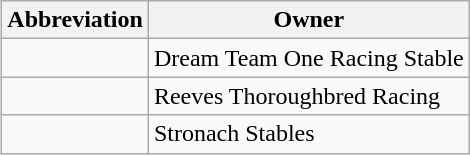<table class="wikitable" style="float:right; vertical-align:top;">
<tr>
<th scope="col">Abbreviation</th>
<th scope="col">Owner</th>
</tr>
<tr>
<td></td>
<td>Dream Team One Racing Stable</td>
</tr>
<tr>
<td></td>
<td>Reeves Thoroughbred Racing</td>
</tr>
<tr>
<td></td>
<td>Stronach Stables</td>
</tr>
</table>
